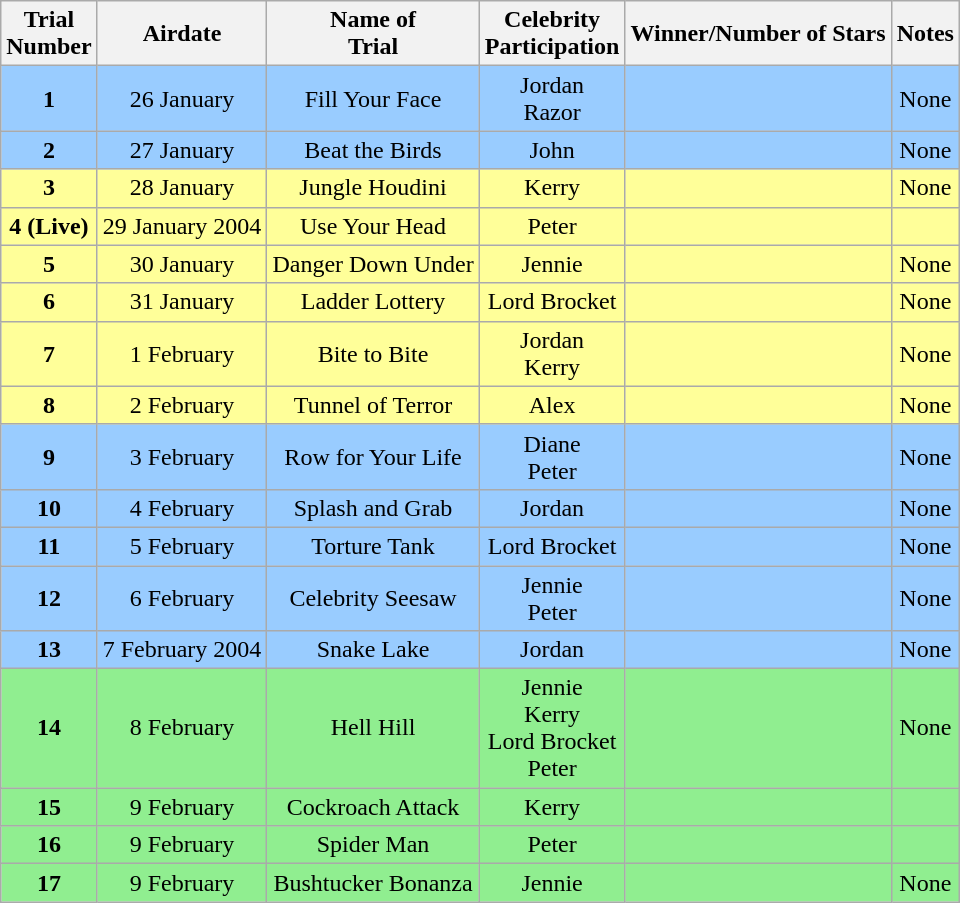<table class=wikitable style="text-align:center">
<tr>
<th>Trial<br>Number</th>
<th>Airdate</th>
<th>Name of<br>Trial</th>
<th>Celebrity<br>Participation</th>
<th>Winner/Number of Stars</th>
<th>Notes</th>
</tr>
<tr style="background:#99CCFF;">
<td><strong>1</strong></td>
<td>26 January</td>
<td>Fill Your Face</td>
<td>Jordan <br> Razor</td>
<td></td>
<td>None</td>
</tr>
<tr style="background:#99CCFF;">
<td><strong>2</strong></td>
<td>27 January</td>
<td>Beat the Birds</td>
<td>John</td>
<td></td>
<td>None</td>
</tr>
<tr style="background:#FFFF99;">
<td><strong>3</strong></td>
<td>28 January</td>
<td>Jungle Houdini</td>
<td>Kerry</td>
<td></td>
<td>None</td>
</tr>
<tr style="background:#FFFF99;">
<td><strong>4 (Live)</strong></td>
<td>29 January 2004</td>
<td>Use Your Head</td>
<td>Peter</td>
<td></td>
<td></td>
</tr>
<tr style="background:#FFFF99;">
<td><strong>5</strong></td>
<td>30 January</td>
<td>Danger Down Under</td>
<td>Jennie</td>
<td></td>
<td>None</td>
</tr>
<tr style="background:#FFFF99;">
<td><strong>6</strong></td>
<td>31 January</td>
<td>Ladder Lottery</td>
<td>Lord Brocket</td>
<td></td>
<td>None</td>
</tr>
<tr style="background:#FFFF99;">
<td><strong>7</strong></td>
<td>1 February</td>
<td>Bite to Bite</td>
<td>Jordan <br> Kerry</td>
<td></td>
<td>None</td>
</tr>
<tr style="background:#FFFF99;">
<td><strong>8</strong></td>
<td>2 February</td>
<td>Tunnel of Terror</td>
<td>Alex</td>
<td></td>
<td>None</td>
</tr>
<tr style="background:#99CCFF;">
<td><strong>9</strong></td>
<td>3 February</td>
<td>Row for Your Life</td>
<td>Diane <br> Peter</td>
<td></td>
<td>None</td>
</tr>
<tr style="background:#99CCFF;">
<td><strong>10</strong></td>
<td>4 February</td>
<td>Splash and Grab</td>
<td>Jordan</td>
<td></td>
<td>None</td>
</tr>
<tr style="background:#99CCFF;">
<td><strong>11</strong></td>
<td>5 February</td>
<td>Torture Tank</td>
<td>Lord Brocket</td>
<td></td>
<td>None</td>
</tr>
<tr style="background:#99CCFF;">
<td><strong>12</strong></td>
<td>6 February</td>
<td>Celebrity Seesaw</td>
<td>Jennie <br> Peter</td>
<td></td>
<td>None</td>
</tr>
<tr style="background:#99CCFF;">
<td><strong>13</strong></td>
<td>7 February 2004</td>
<td>Snake Lake</td>
<td>Jordan</td>
<td></td>
<td>None</td>
</tr>
<tr style="background-color:lightgreen;">
<td><strong>14</strong></td>
<td>8 February</td>
<td>Hell Hill</td>
<td>Jennie <br> Kerry <br> Lord Brocket <br> Peter</td>
<td></td>
<td>None</td>
</tr>
<tr style="background-color:lightgreen;">
<td><strong>15</strong></td>
<td>9 February</td>
<td>Cockroach Attack</td>
<td>Kerry</td>
<td></td>
<td></td>
</tr>
<tr style="background-color:lightgreen;">
<td><strong>16</strong></td>
<td>9 February</td>
<td>Spider Man</td>
<td>Peter</td>
<td></td>
<td></td>
</tr>
<tr style="background-color:lightgreen;">
<td><strong>17</strong></td>
<td>9 February</td>
<td>Bushtucker Bonanza</td>
<td>Jennie</td>
<td></td>
<td>None</td>
</tr>
</table>
